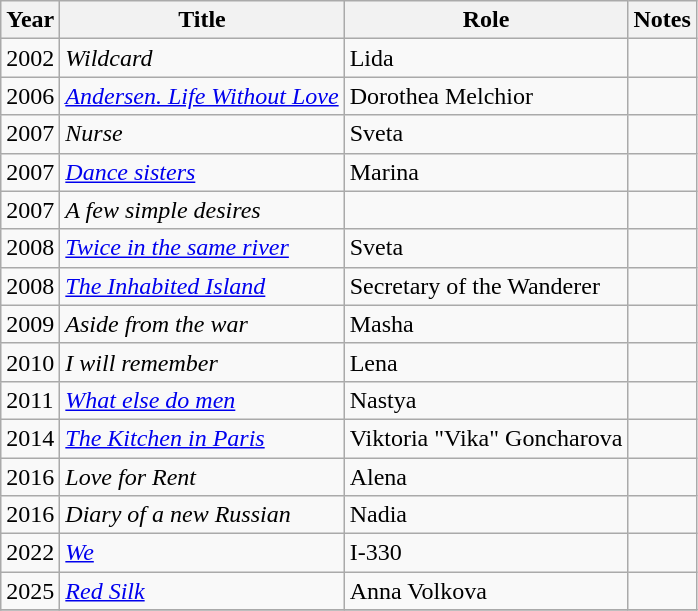<table class="wikitable sortable">
<tr>
<th>Year</th>
<th>Title</th>
<th>Role</th>
<th>Notes</th>
</tr>
<tr>
<td>2002</td>
<td><em>Wildcard</em></td>
<td>Lida</td>
<td></td>
</tr>
<tr>
<td>2006</td>
<td><em><a href='#'>Andersen. Life Without Love</a></em></td>
<td>Dorothea Melchior</td>
<td></td>
</tr>
<tr>
<td>2007</td>
<td><em>Nurse</em></td>
<td>Sveta</td>
<td></td>
</tr>
<tr>
<td>2007</td>
<td><em><a href='#'>Dance sisters</a></em></td>
<td>Marina</td>
<td></td>
</tr>
<tr>
<td>2007</td>
<td><em>A few simple desires</em></td>
<td></td>
<td></td>
</tr>
<tr>
<td>2008</td>
<td><em><a href='#'>Twice in the same river</a></em></td>
<td>Sveta</td>
<td></td>
</tr>
<tr>
<td>2008</td>
<td><em><a href='#'>The Inhabited Island</a></em></td>
<td>Secretary of the Wanderer</td>
<td></td>
</tr>
<tr>
<td>2009</td>
<td><em>Aside from the war</em></td>
<td>Masha</td>
<td></td>
</tr>
<tr>
<td>2010</td>
<td><em>I will remember</em></td>
<td>Lena</td>
<td></td>
</tr>
<tr>
<td>2011</td>
<td><em><a href='#'>What else do men</a></em></td>
<td>Nastya</td>
<td></td>
</tr>
<tr>
<td>2014</td>
<td><em><a href='#'>The Kitchen in Paris</a></em></td>
<td>Viktoria "Vika" Goncharova</td>
<td></td>
</tr>
<tr>
<td>2016</td>
<td><em>Love for Rent</em></td>
<td>Alena</td>
<td></td>
</tr>
<tr>
<td>2016</td>
<td><em>Diary of a new Russian</em></td>
<td>Nadia</td>
<td></td>
</tr>
<tr>
<td>2022</td>
<td><em><a href='#'>We</a></em></td>
<td>I-330</td>
<td></td>
</tr>
<tr>
<td>2025</td>
<td><em><a href='#'>Red Silk</a></em></td>
<td>Anna Volkova</td>
<td></td>
</tr>
<tr>
</tr>
</table>
